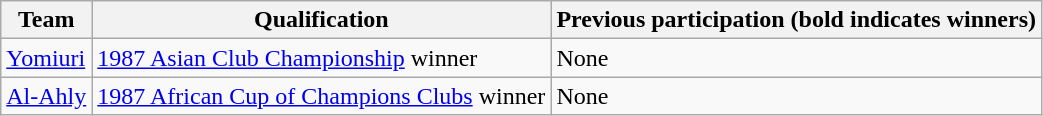<table class="wikitable">
<tr>
<th>Team</th>
<th>Qualification</th>
<th>Previous participation (bold indicates winners)</th>
</tr>
<tr>
<td> <a href='#'>Yomiuri</a></td>
<td><a href='#'>1987 Asian Club Championship</a> winner</td>
<td>None</td>
</tr>
<tr>
<td> <a href='#'>Al-Ahly</a></td>
<td><a href='#'>1987 African Cup of Champions Clubs</a> winner</td>
<td>None</td>
</tr>
</table>
